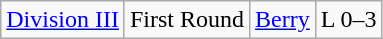<table class="wikitable">
<tr>
<td rowspan="5"><a href='#'>Division III</a></td>
<td>First Round</td>
<td><a href='#'>Berry</a></td>
<td>L 0–3</td>
</tr>
</table>
